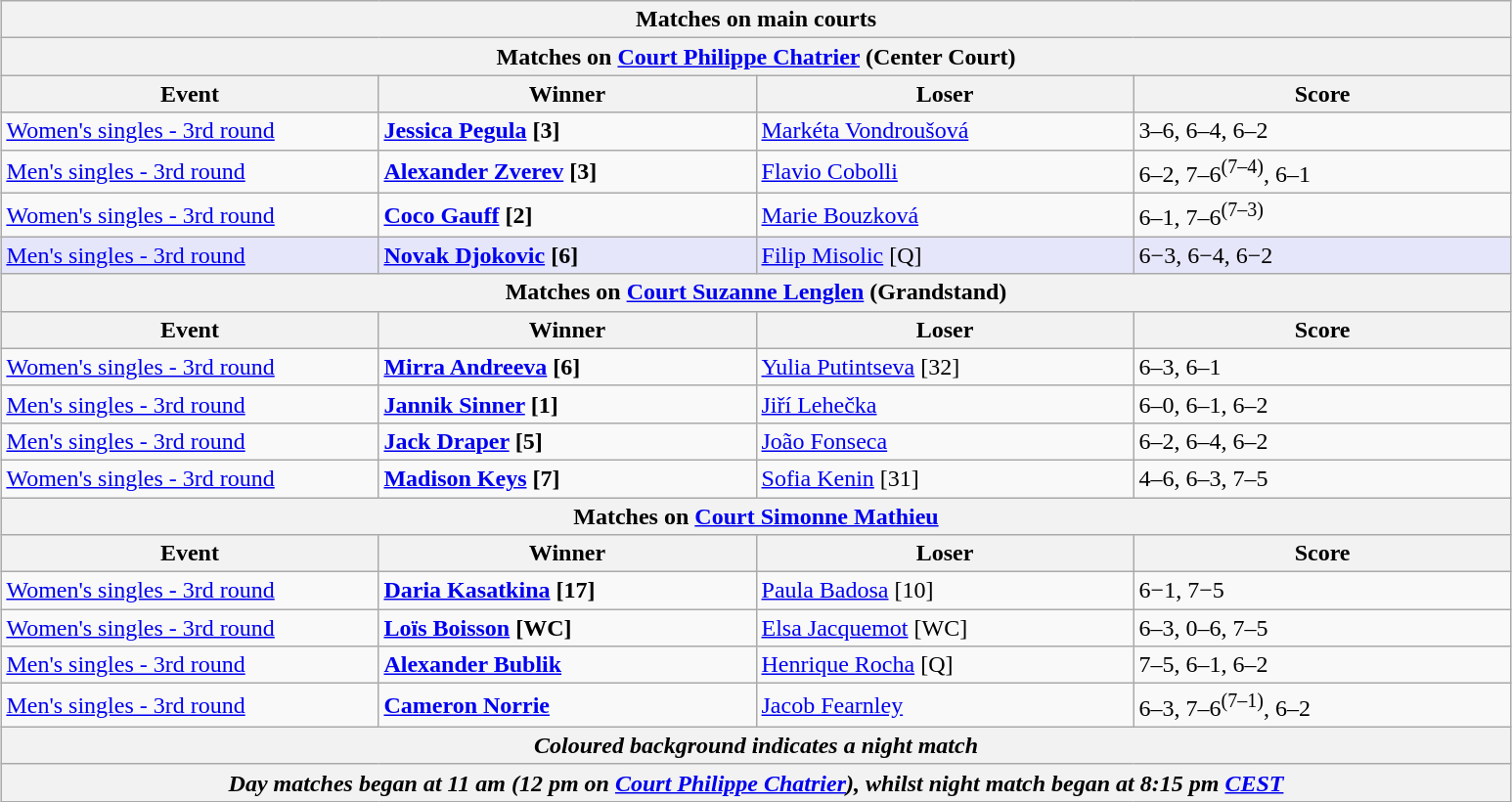<table class="wikitable" style="margin:auto;">
<tr>
<th colspan=4 style=white-space:nowrap>Matches on main courts</th>
</tr>
<tr>
<th colspan=4>Matches on <a href='#'>Court Philippe Chatrier</a> (Center Court)</th>
</tr>
<tr>
<th width=250>Event</th>
<th width=250>Winner</th>
<th width=250>Loser</th>
<th width=250>Score</th>
</tr>
<tr>
<td><a href='#'>Women's singles - 3rd round</a></td>
<td><strong> <a href='#'>Jessica Pegula</a> [3]</strong></td>
<td> <a href='#'>Markéta Vondroušová</a></td>
<td>3–6, 6–4, 6–2</td>
</tr>
<tr>
<td><a href='#'>Men's singles - 3rd round</a></td>
<td><strong> <a href='#'>Alexander Zverev</a> [3]</strong></td>
<td> <a href='#'>Flavio Cobolli</a></td>
<td>6–2, 7–6<sup>(7–4)</sup>, 6–1</td>
</tr>
<tr>
<td><a href='#'>Women's singles - 3rd round</a></td>
<td><strong> <a href='#'>Coco Gauff</a> [2]</strong></td>
<td> <a href='#'>Marie Bouzková</a></td>
<td>6–1, 7–6<sup>(7–3)</sup></td>
</tr>
<tr style="background:lavender">
<td><a href='#'>Men's singles - 3rd round</a></td>
<td><strong> <a href='#'>Novak Djokovic</a> [6]</strong></td>
<td> <a href='#'>Filip Misolic</a> [Q]</td>
<td>6−3, 6−4, 6−2</td>
</tr>
<tr>
<th colspan=4>Matches on <a href='#'>Court Suzanne Lenglen</a> (Grandstand)</th>
</tr>
<tr>
<th width=250>Event</th>
<th width=250>Winner</th>
<th width=250>Loser</th>
<th width=250>Score</th>
</tr>
<tr>
<td><a href='#'>Women's singles - 3rd round</a></td>
<td><strong> <a href='#'>Mirra Andreeva</a> [6]</strong></td>
<td> <a href='#'>Yulia Putintseva</a> [32]</td>
<td>6–3, 6–1</td>
</tr>
<tr>
<td><a href='#'>Men's singles - 3rd round</a></td>
<td><strong> <a href='#'>Jannik Sinner</a> [1]</strong></td>
<td> <a href='#'>Jiří Lehečka</a></td>
<td>6–0, 6–1, 6–2</td>
</tr>
<tr>
<td><a href='#'>Men's singles - 3rd round</a></td>
<td><strong> <a href='#'>Jack Draper</a> [5]</strong></td>
<td> <a href='#'>João Fonseca</a></td>
<td>6–2, 6–4, 6–2</td>
</tr>
<tr>
<td><a href='#'>Women's singles - 3rd round</a></td>
<td><strong> <a href='#'>Madison Keys</a> [7]</strong></td>
<td> <a href='#'>Sofia Kenin</a> [31]</td>
<td>4–6, 6–3, 7–5</td>
</tr>
<tr>
<th colspan=4>Matches on <a href='#'>Court Simonne Mathieu</a></th>
</tr>
<tr>
<th width=250>Event</th>
<th width=250>Winner</th>
<th width=250>Loser</th>
<th width=250>Score</th>
</tr>
<tr>
<td><a href='#'>Women's singles - 3rd round</a></td>
<td><strong> <a href='#'>Daria Kasatkina</a> [17]</strong></td>
<td> <a href='#'>Paula Badosa</a> [10]</td>
<td>6−1, 7−5</td>
</tr>
<tr>
<td><a href='#'>Women's singles - 3rd round</a></td>
<td><strong> <a href='#'>Loïs Boisson</a> [WC]</strong></td>
<td> <a href='#'>Elsa Jacquemot</a> [WC]</td>
<td>6–3, 0–6, 7–5</td>
</tr>
<tr>
<td><a href='#'>Men's singles - 3rd round</a></td>
<td><strong> <a href='#'>Alexander Bublik</a></strong></td>
<td> <a href='#'>Henrique Rocha</a> [Q]</td>
<td>7–5, 6–1, 6–2</td>
</tr>
<tr>
<td><a href='#'>Men's singles - 3rd round</a></td>
<td><strong> <a href='#'>Cameron Norrie</a></strong></td>
<td> <a href='#'>Jacob Fearnley</a></td>
<td>6–3, 7–6<sup>(7–1)</sup>, 6–2</td>
</tr>
<tr>
<th colspan=4><em>Coloured background indicates a night match</em></th>
</tr>
<tr>
<th colspan=4><em>Day matches began at 11 am (12 pm on <a href='#'>Court Philippe Chatrier</a>), whilst night match began at 8:15 pm <a href='#'>CEST</a></em></th>
</tr>
</table>
